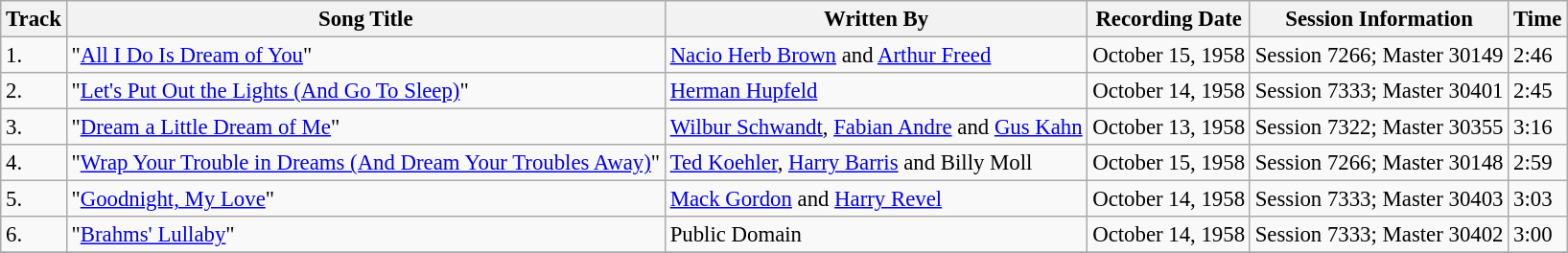<table class="wikitable" style="font-size:95%;">
<tr>
<th>Track</th>
<th>Song Title</th>
<th>Written By</th>
<th>Recording Date</th>
<th>Session Information</th>
<th>Time</th>
</tr>
<tr>
<td>1.</td>
<td>"<a href='#'>All I Do Is Dream of You</a>"</td>
<td><a href='#'>Nacio Herb Brown</a> and <a href='#'>Arthur Freed</a></td>
<td>October 15, 1958</td>
<td>Session 7266; Master 30149</td>
<td>2:46</td>
</tr>
<tr>
<td>2.</td>
<td>"<a href='#'>Let's Put Out the Lights (And Go To Sleep)</a>"</td>
<td><a href='#'>Herman Hupfeld</a></td>
<td>October 14, 1958</td>
<td>Session 7333; Master 30401</td>
<td>2:45</td>
</tr>
<tr>
<td>3.</td>
<td>"<a href='#'>Dream a Little Dream of Me</a>"</td>
<td><a href='#'>Wilbur Schwandt</a>, <a href='#'>Fabian Andre</a> and <a href='#'>Gus Kahn</a></td>
<td>October 13, 1958</td>
<td>Session 7322; Master 30355</td>
<td>3:16</td>
</tr>
<tr>
<td>4.</td>
<td>"<a href='#'>Wrap Your Trouble in Dreams (And Dream Your Troubles Away)</a>"</td>
<td><a href='#'>Ted Koehler</a>, <a href='#'>Harry Barris</a> and Billy Moll</td>
<td>October 15, 1958</td>
<td>Session 7266; Master 30148</td>
<td>2:59</td>
</tr>
<tr>
<td>5.</td>
<td>"<a href='#'>Goodnight, My Love</a>"</td>
<td><a href='#'>Mack Gordon</a> and <a href='#'>Harry Revel</a></td>
<td>October 14, 1958</td>
<td>Session 7333; Master 30403</td>
<td>3:03</td>
</tr>
<tr>
<td>6.</td>
<td>"<a href='#'>Brahms' Lullaby</a>"</td>
<td>Public Domain</td>
<td>October 14, 1958</td>
<td>Session 7333; Master 30402</td>
<td>3:00</td>
</tr>
<tr>
</tr>
</table>
